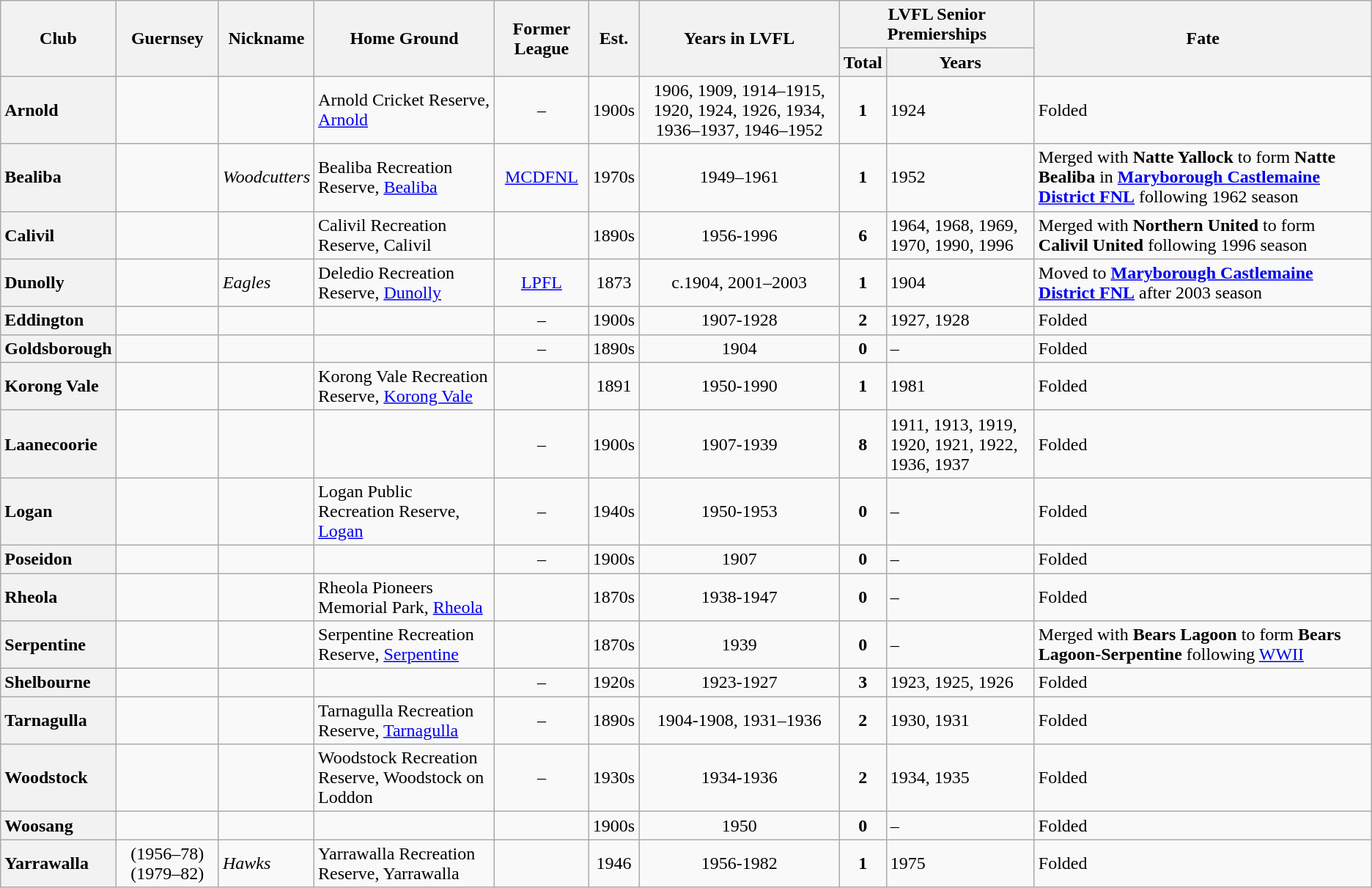<table class="wikitable sortable">
<tr>
<th rowspan="2">Club</th>
<th rowspan="2">Guernsey</th>
<th rowspan="2">Nickname</th>
<th rowspan="2">Home Ground</th>
<th rowspan="2">Former League</th>
<th rowspan="2">Est.</th>
<th rowspan="2">Years in LVFL</th>
<th colspan="2">LVFL Senior Premierships</th>
<th rowspan="2">Fate</th>
</tr>
<tr>
<th>Total</th>
<th>Years</th>
</tr>
<tr>
<th style="text-align:left">Arnold</th>
<td></td>
<td></td>
<td>Arnold Cricket Reserve, <a href='#'>Arnold</a></td>
<td align="center">–</td>
<td align="center">1900s</td>
<td align="center">1906, 1909, 1914–1915, 1920, 1924, 1926, 1934, 1936–1937, 1946–1952</td>
<td align="center"><strong>1</strong></td>
<td>1924</td>
<td>Folded</td>
</tr>
<tr>
<th style="text-align:left">Bealiba</th>
<td></td>
<td><em>Woodcutters</em></td>
<td>Bealiba Recreation Reserve, <a href='#'>Bealiba</a></td>
<td align="center"><a href='#'>MCDFNL</a></td>
<td align="center">1970s</td>
<td align="center">1949–1961</td>
<td align="center"><strong>1</strong></td>
<td>1952</td>
<td>Merged with <strong>Natte Yallock</strong> to form <strong>Natte Bealiba</strong> in <a href='#'><strong>Maryborough Castlemaine District FNL</strong></a> following 1962 season</td>
</tr>
<tr>
<th style="text-align:left">Calivil</th>
<td></td>
<td></td>
<td>Calivil Recreation Reserve, Calivil</td>
<td align="center"></td>
<td align="center">1890s</td>
<td align="center">1956-1996</td>
<td align="center"><strong>6</strong></td>
<td>1964, 1968, 1969, 1970, 1990, 1996</td>
<td>Merged with <strong>Northern United</strong> to form <strong>Calivil United</strong> following 1996 season</td>
</tr>
<tr>
<th style="text-align:left">Dunolly</th>
<td></td>
<td><em>Eagles</em></td>
<td>Deledio Recreation Reserve, <a href='#'>Dunolly</a></td>
<td align="center"><a href='#'>LPFL</a></td>
<td align="center">1873</td>
<td align="center">c.1904, 2001–2003</td>
<td align="center"><strong>1</strong></td>
<td>1904</td>
<td>Moved to <a href='#'><strong>Maryborough Castlemaine District FNL</strong></a> after 2003 season</td>
</tr>
<tr>
<th style="text-align:left">Eddington</th>
<td></td>
<td></td>
<td></td>
<td align="center">–</td>
<td align="center">1900s</td>
<td align="center">1907-1928</td>
<td align="center"><strong>2</strong></td>
<td>1927, 1928</td>
<td>Folded</td>
</tr>
<tr>
<th style="text-align:left">Goldsborough</th>
<td align="center"></td>
<td></td>
<td></td>
<td align="center">–</td>
<td align="center">1890s</td>
<td align="center">1904</td>
<td align="center"><strong>0</strong></td>
<td>–</td>
<td>Folded</td>
</tr>
<tr>
<th style="text-align:left">Korong Vale</th>
<td></td>
<td></td>
<td>Korong Vale Recreation Reserve, <a href='#'>Korong Vale</a></td>
<td align="center"></td>
<td align="center">1891</td>
<td align="center">1950-1990</td>
<td align="center"><strong>1</strong></td>
<td>1981</td>
<td>Folded</td>
</tr>
<tr>
<th style="text-align:left">Laanecoorie</th>
<td></td>
<td></td>
<td></td>
<td align="center">–</td>
<td align="center">1900s</td>
<td align="center">1907-1939</td>
<td align="center"><strong>8</strong></td>
<td>1911, 1913, 1919, 1920, 1921, 1922, 1936, 1937</td>
<td>Folded</td>
</tr>
<tr>
<th style="text-align:left">Logan</th>
<td></td>
<td></td>
<td>Logan Public Recreation Reserve, <a href='#'>Logan</a></td>
<td align="center">–</td>
<td align="center">1940s</td>
<td align="center">1950-1953</td>
<td align="center"><strong>0</strong></td>
<td>–</td>
<td>Folded</td>
</tr>
<tr>
<th style="text-align:left">Poseidon</th>
<td></td>
<td></td>
<td></td>
<td align="center">–</td>
<td align="center">1900s</td>
<td align="center">1907</td>
<td align="center"><strong>0</strong></td>
<td>–</td>
<td>Folded</td>
</tr>
<tr>
<th style="text-align:left">Rheola</th>
<td></td>
<td></td>
<td>Rheola Pioneers Memorial Park, <a href='#'>Rheola</a></td>
<td align="center"></td>
<td align="center">1870s</td>
<td align="center">1938-1947</td>
<td align="center"><strong>0</strong></td>
<td>–</td>
<td>Folded</td>
</tr>
<tr>
<th style="text-align:left">Serpentine</th>
<td></td>
<td></td>
<td>Serpentine Recreation Reserve, <a href='#'>Serpentine</a></td>
<td align="center"></td>
<td align="center">1870s</td>
<td align="center">1939</td>
<td align="center"><strong>0</strong></td>
<td>–</td>
<td>Merged with <strong>Bears Lagoon</strong> to form <strong>Bears Lagoon-Serpentine</strong> following <a href='#'>WWII</a></td>
</tr>
<tr>
<th style="text-align:left">Shelbourne</th>
<td></td>
<td></td>
<td></td>
<td align="center">–</td>
<td align="center">1920s</td>
<td align="center">1923-1927</td>
<td align="center"><strong>3</strong></td>
<td>1923, 1925, 1926</td>
<td>Folded</td>
</tr>
<tr>
<th style="text-align:left">Tarnagulla</th>
<td></td>
<td></td>
<td>Tarnagulla Recreation Reserve, <a href='#'>Tarnagulla</a></td>
<td align="center">–</td>
<td align="center">1890s</td>
<td align="center">1904-1908, 1931–1936</td>
<td align="center"><strong>2</strong></td>
<td>1930, 1931</td>
<td>Folded</td>
</tr>
<tr>
<th style="text-align:left">Woodstock</th>
<td></td>
<td></td>
<td>Woodstock Recreation Reserve, Woodstock on Loddon</td>
<td align="center">–</td>
<td align="center">1930s</td>
<td align="center">1934-1936</td>
<td align="center"><strong>2</strong></td>
<td>1934, 1935</td>
<td>Folded</td>
</tr>
<tr>
<th style="text-align:left">Woosang</th>
<td></td>
<td></td>
<td></td>
<td align="center"></td>
<td align="center">1900s</td>
<td align="center">1950</td>
<td align="center"><strong>0</strong></td>
<td>–</td>
<td>Folded</td>
</tr>
<tr>
<th style="text-align:left">Yarrawalla</th>
<td align="center">(1956–78)(1979–82)</td>
<td><em>Hawks</em></td>
<td>Yarrawalla Recreation Reserve, Yarrawalla</td>
<td align="center"></td>
<td align="center">1946</td>
<td align="center">1956-1982</td>
<td align="center"><strong>1</strong></td>
<td>1975</td>
<td>Folded</td>
</tr>
</table>
